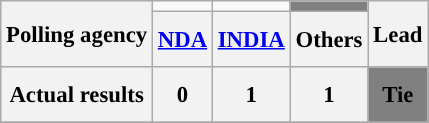<table class="wikitable" style="text-align:center;font-size:95%;line-height:30px;">
<tr>
<th rowspan="2" class="wikitable">Polling agency</th>
<td></td>
<td></td>
<td style="background:grey;"></td>
<th rowspan="2">Lead</th>
</tr>
<tr>
<th class="wikitable"><a href='#'>NDA</a></th>
<th class="wikitable"><a href='#'>INDIA</a></th>
<th class="wikitable">Others</th>
</tr>
<tr>
<th>Actual results</th>
<th>0</th>
<th>1</th>
<th>1</th>
<td style=background:grey; color=000000;><strong>Tie</strong></td>
</tr>
<tr>
</tr>
</table>
